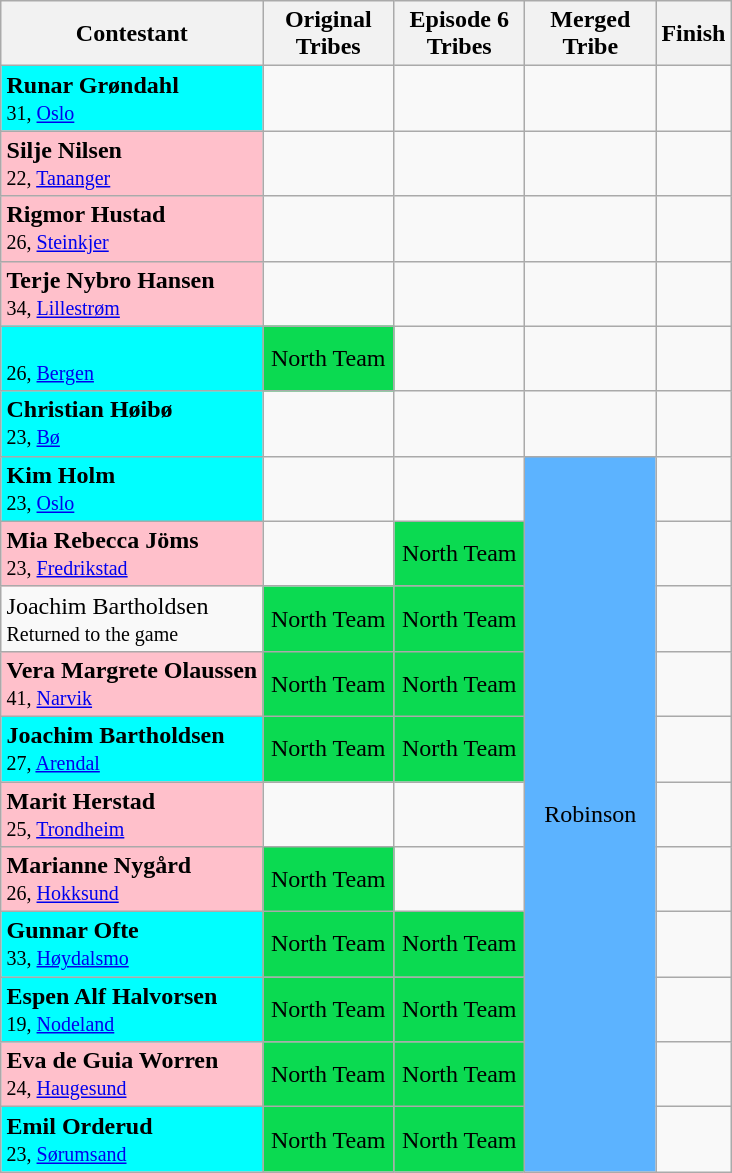<table class="wikitable sortable" style="margin:auto; text-align:center">
<tr>
<th>Contestant</th>
<th width=80>Original<br>Tribes</th>
<th width=80>Episode 6<br>Tribes</th>
<th width=80>Merged<br>Tribe</th>
<th>Finish</th>
</tr>
<tr>
<td align="left" bgcolor="cyan"><strong>Runar Grøndahl</strong><br><small>31, <a href='#'>Oslo</a></small></td>
<td></td>
<td></td>
<td></td>
<td></td>
</tr>
<tr>
<td align="left" bgcolor="pink"><strong>Silje Nilsen</strong><br><small>22, <a href='#'>Tananger</a></small></td>
<td></td>
<td></td>
<td></td>
<td></td>
</tr>
<tr>
<td align="left" bgcolor="pink"><strong>Rigmor Hustad</strong><br><small>26, <a href='#'>Steinkjer</a></small></td>
<td></td>
<td></td>
<td></td>
<td></td>
</tr>
<tr>
<td align="left" bgcolor="pink"><strong>Terje Nybro Hansen</strong><br><small>34, <a href='#'>Lillestrøm</a></small></td>
<td></td>
<td></td>
<td></td>
<td></td>
</tr>
<tr>
<td align="left" bgcolor="cyan"><strong></strong><br><small>26, <a href='#'>Bergen</a></small></td>
<td align="center" bgcolor="#OBDA51">North Team</td>
<td></td>
<td></td>
<td></td>
</tr>
<tr>
<td align="left" bgcolor="cyan"><strong>Christian Høibø</strong><br><small>23, <a href='#'>Bø</a></small></td>
<td></td>
<td></td>
<td></td>
<td></td>
</tr>
<tr>
<td align="left" bgcolor="cyan"><strong>Kim Holm</strong><br><small>23, <a href='#'>Oslo</a></small></td>
<td></td>
<td></td>
<td align="center" bgcolor="#5CB3FF" rowspan=11>Robinson</td>
<td></td>
</tr>
<tr>
<td align="left" bgcolor="pink"><strong>Mia Rebecca Jöms</strong><br><small>23, <a href='#'>Fredrikstad</a></small></td>
<td></td>
<td align="center" bgcolor="#OBDA51">North Team</td>
<td></td>
</tr>
<tr>
<td align="left">Joachim Bartholdsen<br><small>Returned to the game</small></td>
<td align="center" bgcolor="#OBDA51">North Team</td>
<td align="center" bgcolor="#OBDA51">North Team</td>
<td></td>
</tr>
<tr>
<td align="left" bgcolor="pink"><strong>Vera Margrete Olaussen</strong><br><small>41, <a href='#'>Narvik</a></small></td>
<td align="center" bgcolor="#OBDA51">North Team</td>
<td align="center" bgcolor="#OBDA51">North Team</td>
<td></td>
</tr>
<tr>
<td align="left" bgcolor="cyan"><strong>Joachim Bartholdsen</strong><br><small>27, <a href='#'>Arendal</a></small></td>
<td align="center" bgcolor="#OBDA51">North Team</td>
<td align="center" bgcolor="#OBDA51">North Team</td>
<td></td>
</tr>
<tr>
<td align="left" bgcolor="pink"><strong>Marit Herstad</strong><br><small>25, <a href='#'>Trondheim</a></small></td>
<td></td>
<td></td>
<td></td>
</tr>
<tr>
<td align="left" bgcolor="pink"><strong>Marianne Nygård</strong><br><small>26, <a href='#'>Hokksund</a></small></td>
<td align="center" bgcolor="#OBDA51">North Team</td>
<td></td>
<td></td>
</tr>
<tr>
<td align="left" bgcolor="cyan"><strong>Gunnar Ofte</strong><br><small>33, <a href='#'>Høydalsmo</a></small></td>
<td align="center" bgcolor="#OBDA51">North Team</td>
<td align="center" bgcolor="#OBDA51">North Team</td>
<td></td>
</tr>
<tr>
<td align="left" bgcolor="cyan"><strong>Espen Alf Halvorsen</strong><br><small>19, <a href='#'>Nodeland</a></small></td>
<td align="center" bgcolor="#OBDA51">North Team</td>
<td align="center" bgcolor="#OBDA51">North Team</td>
<td></td>
</tr>
<tr>
<td align="left" bgcolor="pink"><strong>Eva de Guia Worren</strong><br><small>24, <a href='#'>Haugesund</a></small></td>
<td align="center" bgcolor="#OBDA51">North Team</td>
<td align="center" bgcolor="#OBDA51">North Team</td>
<td></td>
</tr>
<tr>
<td align="left" bgcolor="cyan"><strong>Emil Orderud</strong><br><small>23, <a href='#'>Sørumsand</a></small></td>
<td align="center" bgcolor="#OBDA51">North Team</td>
<td align="center" bgcolor="#OBDA51">North Team</td>
<td></td>
</tr>
</table>
